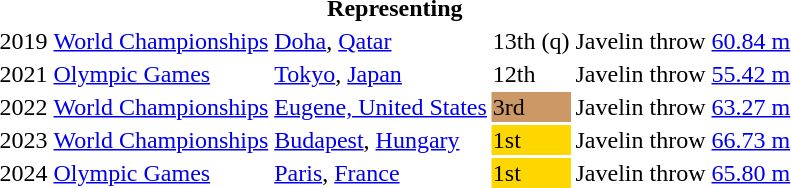<table>
<tr>
<th colspan="6">Representing </th>
</tr>
<tr>
<td>2019</td>
<td><a href='#'>World Championships</a></td>
<td><a href='#'>Doha</a>, <a href='#'>Qatar</a></td>
<td>13th (q)</td>
<td>Javelin throw</td>
<td><a href='#'>60.84 m</a></td>
</tr>
<tr>
<td>2021</td>
<td><a href='#'>Olympic Games</a></td>
<td><a href='#'>Tokyo</a>, <a href='#'>Japan</a></td>
<td>12th</td>
<td>Javelin throw</td>
<td><a href='#'>55.42 m</a></td>
</tr>
<tr>
<td>2022</td>
<td><a href='#'>World Championships</a></td>
<td><a href='#'>Eugene, United States</a></td>
<td bgcolor=cc9966>3rd</td>
<td>Javelin throw</td>
<td><a href='#'>63.27 m</a></td>
</tr>
<tr>
<td>2023</td>
<td><a href='#'>World Championships</a></td>
<td><a href='#'>Budapest</a>, <a href='#'>Hungary</a></td>
<td bgcolor=gold>1st</td>
<td>Javelin throw</td>
<td><a href='#'>66.73 m</a></td>
</tr>
<tr>
<td>2024</td>
<td><a href='#'>Olympic Games</a></td>
<td><a href='#'>Paris</a>, <a href='#'>France</a></td>
<td bgcolor=gold>1st</td>
<td>Javelin throw</td>
<td><a href='#'>65.80 m</a></td>
</tr>
</table>
